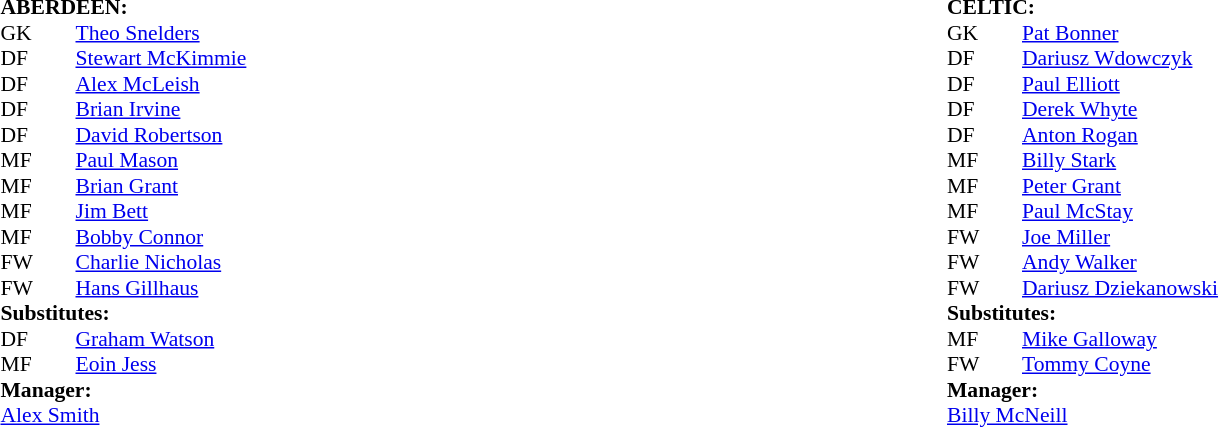<table width="100%">
<tr>
<td valign="top" width="50%"><br><table style="font-size: 90%" cellspacing="0" cellpadding="0">
<tr>
<td colspan="4"><strong>ABERDEEN:</strong></td>
</tr>
<tr>
<th width="25"></th>
<th width="25"></th>
</tr>
<tr>
<td>GK</td>
<td></td>
<td> <a href='#'>Theo Snelders</a></td>
</tr>
<tr>
<td>DF</td>
<td></td>
<td> <a href='#'>Stewart McKimmie</a></td>
</tr>
<tr>
<td>DF</td>
<td></td>
<td> <a href='#'>Alex McLeish</a></td>
</tr>
<tr>
<td>DF</td>
<td></td>
<td> <a href='#'>Brian Irvine</a></td>
</tr>
<tr>
<td>DF</td>
<td></td>
<td> <a href='#'>David Robertson</a></td>
</tr>
<tr>
<td>MF</td>
<td></td>
<td> <a href='#'>Paul Mason</a></td>
<td></td>
<td></td>
</tr>
<tr>
<td>MF</td>
<td></td>
<td> <a href='#'>Brian Grant</a></td>
</tr>
<tr>
<td>MF</td>
<td></td>
<td> <a href='#'>Jim Bett</a></td>
</tr>
<tr>
<td>MF</td>
<td></td>
<td> <a href='#'>Bobby Connor</a></td>
</tr>
<tr>
<td>FW</td>
<td></td>
<td> <a href='#'>Charlie Nicholas</a></td>
</tr>
<tr>
<td>FW</td>
<td></td>
<td> <a href='#'>Hans Gillhaus</a></td>
</tr>
<tr>
<td colspan=4><strong>Substitutes:</strong></td>
</tr>
<tr>
<td>DF</td>
<td></td>
<td> <a href='#'>Graham Watson</a></td>
<td></td>
<td></td>
</tr>
<tr>
<td>MF</td>
<td></td>
<td> <a href='#'>Eoin Jess</a></td>
</tr>
<tr>
<td colspan=4><strong>Manager:</strong></td>
</tr>
<tr>
<td colspan="4"> <a href='#'>Alex Smith</a></td>
</tr>
</table>
</td>
<td valign="top" width="50%"><br><table style="font-size: 90%" cellspacing="0" cellpadding="0">
<tr>
<td colspan="4"><strong>CELTIC:</strong></td>
</tr>
<tr>
<th width="25"></th>
<th width="25"></th>
</tr>
<tr>
<td>GK</td>
<td></td>
<td> <a href='#'>Pat Bonner</a></td>
</tr>
<tr>
<td>DF</td>
<td></td>
<td> <a href='#'>Dariusz Wdowczyk</a></td>
</tr>
<tr>
<td>DF</td>
<td></td>
<td> <a href='#'>Paul Elliott</a></td>
</tr>
<tr>
<td>DF</td>
<td></td>
<td> <a href='#'>Derek Whyte</a></td>
</tr>
<tr>
<td>DF</td>
<td></td>
<td> <a href='#'>Anton Rogan</a></td>
</tr>
<tr>
<td>MF</td>
<td></td>
<td> <a href='#'>Billy Stark</a></td>
<td></td>
<td></td>
</tr>
<tr>
<td>MF</td>
<td></td>
<td> <a href='#'>Peter Grant</a></td>
</tr>
<tr>
<td>MF</td>
<td></td>
<td> <a href='#'>Paul McStay</a></td>
</tr>
<tr>
<td>FW</td>
<td></td>
<td> <a href='#'>Joe Miller</a></td>
</tr>
<tr>
<td>FW</td>
<td></td>
<td> <a href='#'>Andy Walker</a></td>
<td></td>
<td></td>
</tr>
<tr>
<td>FW</td>
<td></td>
<td> <a href='#'>Dariusz Dziekanowski</a></td>
</tr>
<tr>
<td colspan=4><strong>Substitutes:</strong></td>
</tr>
<tr>
<td>MF</td>
<td></td>
<td> <a href='#'>Mike Galloway</a></td>
<td></td>
<td></td>
</tr>
<tr>
<td>FW</td>
<td></td>
<td> <a href='#'>Tommy Coyne</a></td>
<td></td>
<td></td>
</tr>
<tr>
<td colspan=4><strong>Manager:</strong></td>
</tr>
<tr>
<td colspan="4"> <a href='#'>Billy McNeill</a></td>
</tr>
</table>
</td>
</tr>
</table>
